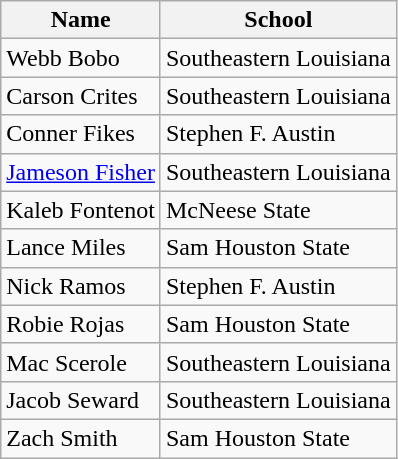<table class=wikitable>
<tr>
<th>Name</th>
<th>School</th>
</tr>
<tr>
<td>Webb Bobo</td>
<td>Southeastern Louisiana</td>
</tr>
<tr>
<td>Carson Crites</td>
<td>Southeastern Louisiana</td>
</tr>
<tr>
<td>Conner Fikes</td>
<td>Stephen F. Austin</td>
</tr>
<tr>
<td><a href='#'>Jameson Fisher</a></td>
<td>Southeastern Louisiana</td>
</tr>
<tr>
<td>Kaleb Fontenot</td>
<td>McNeese State</td>
</tr>
<tr>
<td>Lance Miles</td>
<td>Sam Houston State</td>
</tr>
<tr>
<td>Nick Ramos</td>
<td>Stephen F. Austin</td>
</tr>
<tr>
<td>Robie Rojas</td>
<td>Sam Houston State</td>
</tr>
<tr>
<td>Mac Scerole</td>
<td>Southeastern Louisiana</td>
</tr>
<tr>
<td>Jacob Seward</td>
<td>Southeastern Louisiana</td>
</tr>
<tr>
<td>Zach Smith</td>
<td>Sam Houston State</td>
</tr>
</table>
